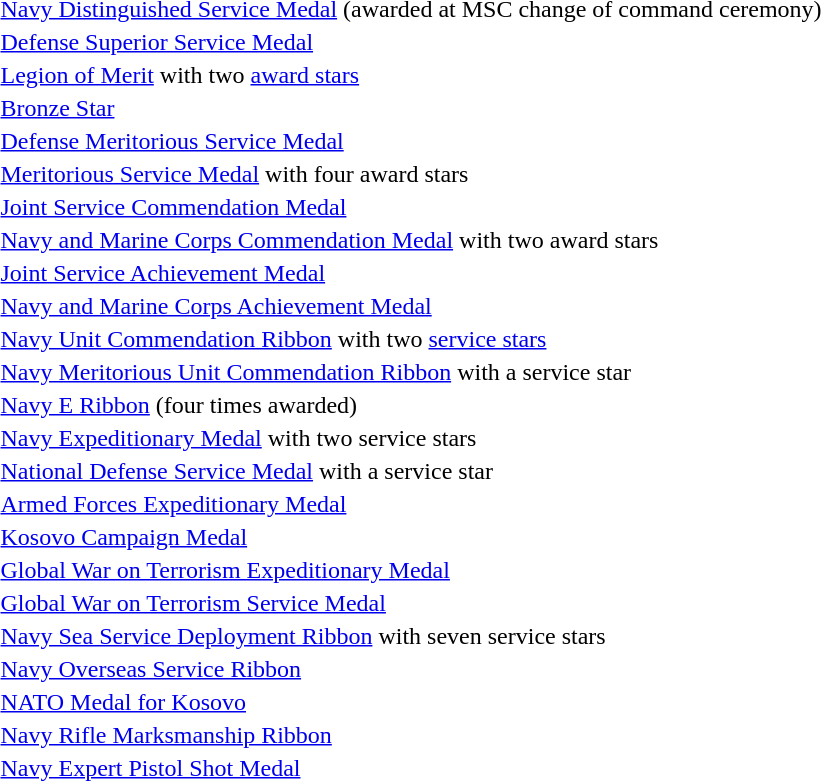<table>
<tr>
<td></td>
<td><a href='#'>Navy Distinguished Service Medal</a> (awarded at MSC change of command ceremony)</td>
</tr>
<tr>
<td></td>
<td><a href='#'>Defense Superior Service Medal</a></td>
</tr>
<tr>
<td></td>
<td><a href='#'>Legion of Merit</a> with two <a href='#'>award stars</a></td>
</tr>
<tr>
<td></td>
<td><a href='#'>Bronze Star</a></td>
</tr>
<tr>
<td></td>
<td><a href='#'>Defense Meritorious Service Medal</a></td>
</tr>
<tr>
<td></td>
<td><a href='#'>Meritorious Service Medal</a> with four award stars</td>
</tr>
<tr>
<td></td>
<td><a href='#'>Joint Service Commendation Medal</a></td>
</tr>
<tr>
<td></td>
<td><a href='#'>Navy and Marine Corps Commendation Medal</a> with two award stars</td>
</tr>
<tr>
<td></td>
<td><a href='#'>Joint Service Achievement Medal</a></td>
</tr>
<tr>
<td></td>
<td><a href='#'>Navy and Marine Corps Achievement Medal</a></td>
</tr>
<tr>
<td></td>
<td><a href='#'>Navy Unit Commendation Ribbon</a> with two <a href='#'>service stars</a></td>
</tr>
<tr>
<td></td>
<td><a href='#'>Navy Meritorious Unit Commendation Ribbon</a> with a service star</td>
</tr>
<tr>
<td></td>
<td><a href='#'>Navy E Ribbon</a> (four times awarded)</td>
</tr>
<tr>
<td></td>
<td><a href='#'>Navy Expeditionary Medal</a> with two service stars</td>
</tr>
<tr>
<td></td>
<td><a href='#'>National Defense Service Medal</a> with a service star</td>
</tr>
<tr>
<td></td>
<td><a href='#'>Armed Forces Expeditionary Medal</a></td>
</tr>
<tr>
<td></td>
<td><a href='#'>Kosovo Campaign Medal</a></td>
</tr>
<tr>
<td></td>
<td><a href='#'>Global War on Terrorism Expeditionary Medal</a></td>
</tr>
<tr>
<td></td>
<td><a href='#'>Global War on Terrorism Service Medal</a></td>
</tr>
<tr>
<td></td>
<td><a href='#'>Navy Sea Service Deployment Ribbon</a> with seven service stars</td>
</tr>
<tr>
<td></td>
<td><a href='#'>Navy Overseas Service Ribbon</a></td>
</tr>
<tr>
<td></td>
<td><a href='#'>NATO Medal for Kosovo</a></td>
</tr>
<tr>
<td></td>
<td><a href='#'>Navy Rifle Marksmanship Ribbon</a></td>
</tr>
<tr>
<td></td>
<td><a href='#'>Navy Expert Pistol Shot Medal</a></td>
</tr>
</table>
